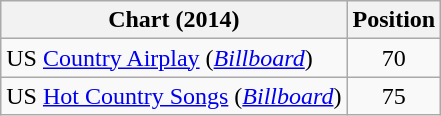<table class="wikitable sortable">
<tr>
<th scope="col">Chart (2014)</th>
<th scope="col">Position</th>
</tr>
<tr>
<td>US <a href='#'>Country Airplay</a> (<em><a href='#'>Billboard</a></em>)</td>
<td align="center">70</td>
</tr>
<tr>
<td>US <a href='#'>Hot Country Songs</a> (<em><a href='#'>Billboard</a></em>)</td>
<td align="center">75</td>
</tr>
</table>
